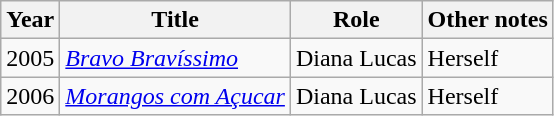<table class="wikitable">
<tr>
<th>Year</th>
<th>Title</th>
<th>Role</th>
<th>Other notes</th>
</tr>
<tr>
<td>2005</td>
<td><em><a href='#'>Bravo Bravíssimo</a></em></td>
<td>Diana Lucas</td>
<td>Herself</td>
</tr>
<tr>
<td>2006</td>
<td><em><a href='#'>Morangos com Açucar</a></em></td>
<td>Diana Lucas</td>
<td>Herself</td>
</tr>
</table>
